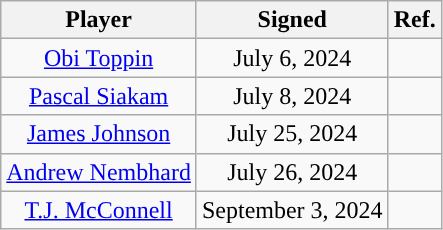<table class="wikitable sortable sortable" style="text-align: center">
<tr>
<th>Player</th>
<th>Signed</th>
<th>Ref.</th>
</tr>
<tr>
<td><a href='#'>Obi Toppin</a></td>
<td>July 6, 2024</td>
<td></td>
</tr>
<tr>
<td><a href='#'>Pascal Siakam</a></td>
<td>July 8, 2024</td>
<td></td>
</tr>
<tr>
<td><a href='#'>James Johnson</a></td>
<td>July 25, 2024</td>
<td></td>
</tr>
<tr>
<td><a href='#'>Andrew Nembhard</a></td>
<td>July 26, 2024</td>
<td></td>
</tr>
<tr>
<td><a href='#'>T.J. McConnell</a></td>
<td>September 3, 2024</td>
<td></td>
</tr>
</table>
